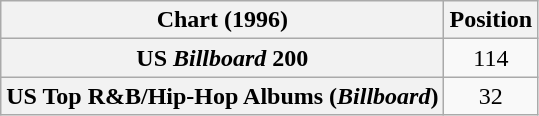<table class="wikitable sortable plainrowheaders" style="text-align:center">
<tr>
<th scope="col">Chart (1996)</th>
<th scope="col">Position</th>
</tr>
<tr>
<th scope="row">US <em>Billboard</em> 200</th>
<td>114</td>
</tr>
<tr>
<th scope="row">US Top R&B/Hip-Hop Albums (<em>Billboard</em>)</th>
<td>32</td>
</tr>
</table>
